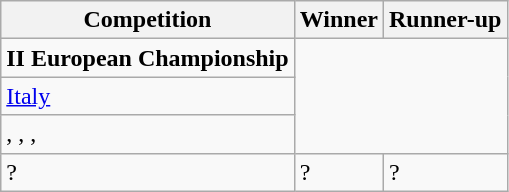<table class="wikitable">
<tr>
<th><strong>Competition</strong></th>
<th><strong>Winner</strong></th>
<th><strong>Runner-up</strong></th>
</tr>
<tr>
<td rowspan=1><strong>II European Championship</strong></td>
</tr>
<tr>
<td rowspan=1><a href='#'>Italy</a></td>
</tr>
<tr>
<td rowspan=1>, , , </td>
</tr>
<tr>
<td rowspan=1>?</td>
<td>?</td>
<td>?</td>
</tr>
</table>
